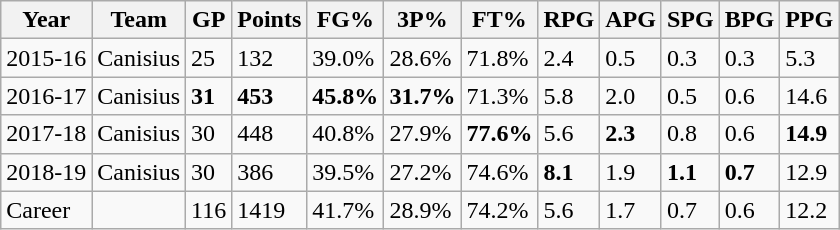<table class="wikitable">
<tr>
<th>Year</th>
<th>Team</th>
<th>GP</th>
<th>Points</th>
<th>FG%</th>
<th>3P%</th>
<th>FT%</th>
<th>RPG</th>
<th>APG</th>
<th>SPG</th>
<th>BPG</th>
<th>PPG</th>
</tr>
<tr>
<td>2015-16</td>
<td>Canisius</td>
<td>25</td>
<td>132</td>
<td>39.0%</td>
<td>28.6%</td>
<td>71.8%</td>
<td>2.4</td>
<td>0.5</td>
<td>0.3</td>
<td>0.3</td>
<td>5.3</td>
</tr>
<tr>
<td>2016-17</td>
<td>Canisius</td>
<td><strong>31</strong></td>
<td><strong>453</strong></td>
<td><strong>45.8%</strong></td>
<td><strong>31.7%</strong></td>
<td>71.3%</td>
<td>5.8</td>
<td>2.0</td>
<td>0.5</td>
<td>0.6</td>
<td>14.6</td>
</tr>
<tr>
<td>2017-18</td>
<td>Canisius</td>
<td>30</td>
<td>448</td>
<td>40.8%</td>
<td>27.9%</td>
<td><strong>77.6%</strong></td>
<td>5.6</td>
<td><strong>2.3</strong></td>
<td>0.8</td>
<td>0.6</td>
<td><strong>14.9</strong></td>
</tr>
<tr>
<td>2018-19</td>
<td>Canisius</td>
<td>30</td>
<td>386</td>
<td>39.5%</td>
<td>27.2%</td>
<td>74.6%</td>
<td><strong>8.1</strong></td>
<td>1.9</td>
<td><strong>1.1</strong></td>
<td><strong>0.7</strong></td>
<td>12.9</td>
</tr>
<tr>
<td>Career</td>
<td></td>
<td>116</td>
<td>1419</td>
<td>41.7%</td>
<td>28.9%</td>
<td>74.2%</td>
<td>5.6</td>
<td>1.7</td>
<td>0.7</td>
<td>0.6</td>
<td>12.2</td>
</tr>
</table>
